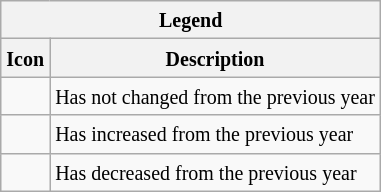<table class="wikitable">
<tr>
<th colspan="2"><small>Legend</small></th>
</tr>
<tr>
<th><small> Icon</small></th>
<th><small> Description</small></th>
</tr>
<tr>
<td></td>
<td><small>Has not changed from the previous year</small></td>
</tr>
<tr>
<td></td>
<td><small>Has increased from the previous year</small></td>
</tr>
<tr>
<td></td>
<td><small>Has decreased from the previous year</small></td>
</tr>
</table>
